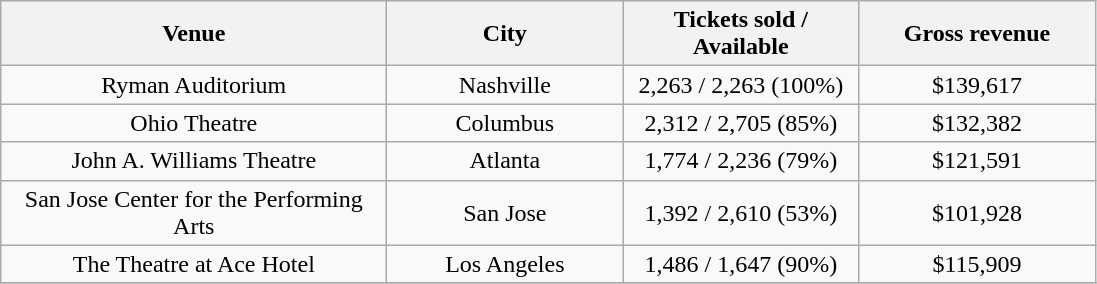<table class="wikitable" style="text-align:center">
<tr>
<th style="width:250px;">Venue</th>
<th style="width:150px;">City</th>
<th style="width:150px;">Tickets sold / Available</th>
<th style="width:150px;">Gross revenue</th>
</tr>
<tr>
<td>Ryman Auditorium</td>
<td>Nashville</td>
<td>2,263 / 2,263 (100%)</td>
<td>$139,617</td>
</tr>
<tr>
<td>Ohio Theatre</td>
<td>Columbus</td>
<td>2,312 / 2,705 (85%)</td>
<td>$132,382</td>
</tr>
<tr>
<td>John A. Williams Theatre</td>
<td>Atlanta</td>
<td>1,774 / 2,236 (79%)</td>
<td>$121,591</td>
</tr>
<tr>
<td>San Jose Center for the Performing Arts</td>
<td>San Jose</td>
<td>1,392 / 2,610 (53%)</td>
<td>$101,928</td>
</tr>
<tr>
<td>The Theatre at Ace Hotel</td>
<td>Los Angeles</td>
<td>1,486 / 1,647 (90%)</td>
<td>$115,909</td>
</tr>
<tr>
</tr>
</table>
